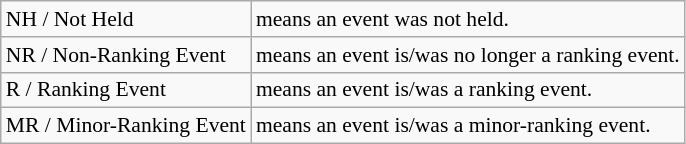<table class="wikitable" style="font-size:90%">
<tr>
<td style="text-align:centr; colour:#555555;" colspan="4">NH / Not Held</td>
<td>means an event was not held.</td>
</tr>
<tr>
<td style="text-align:centr; colour:#555555;" colspan="4">NR / Non-Ranking Event</td>
<td>means an event is/was no longer a ranking event.</td>
</tr>
<tr>
<td style="text-align:centr; colour:#555555;" colspan="4">R / Ranking Event</td>
<td>means an event is/was a ranking event.</td>
</tr>
<tr>
<td style="text-align:centr; colour:#555555;" colspan="4">MR / Minor-Ranking Event</td>
<td>means an event is/was a minor-ranking event.</td>
</tr>
</table>
